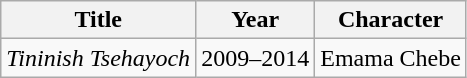<table class="wikitable">
<tr>
<th>Title</th>
<th>Year</th>
<th>Character</th>
</tr>
<tr>
<td><em>Tininish Tsehayoch</em></td>
<td>2009–2014</td>
<td>Emama Chebe</td>
</tr>
</table>
